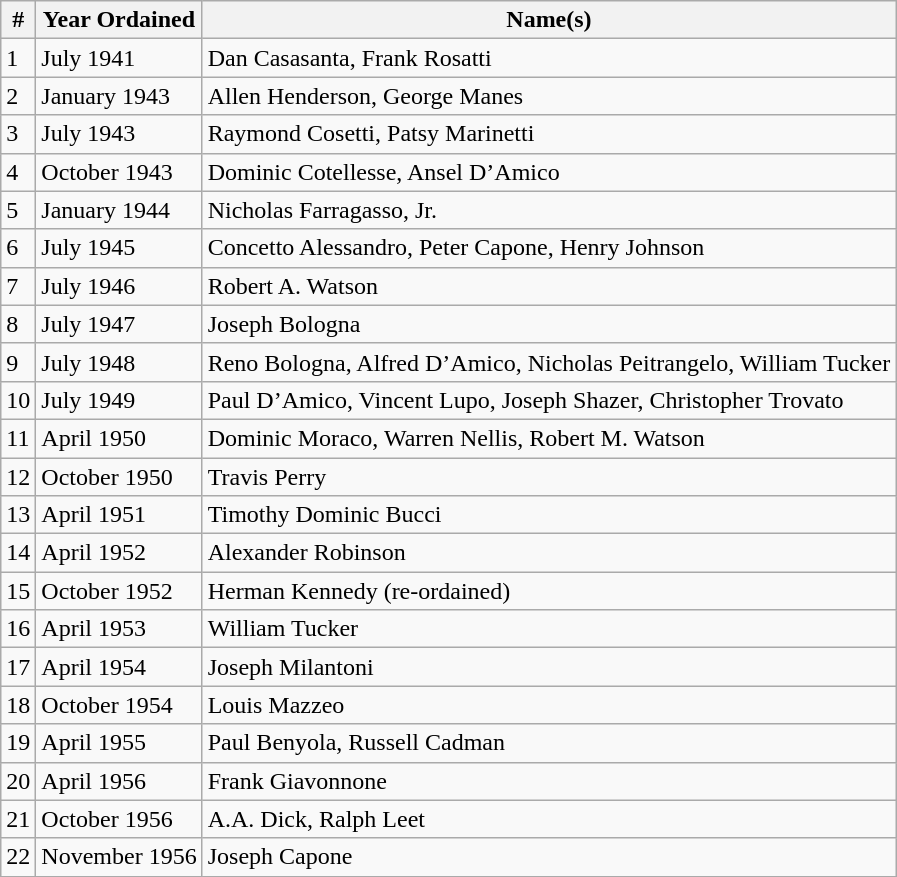<table class="wikitable">
<tr>
<th>#</th>
<th>Year Ordained</th>
<th>Name(s)</th>
</tr>
<tr valign="top">
<td>1</td>
<td>July 1941</td>
<td>Dan Casasanta, Frank Rosatti</td>
</tr>
<tr valign="top">
<td>2</td>
<td>January 1943</td>
<td>Allen Henderson, George Manes</td>
</tr>
<tr valign="top">
<td>3</td>
<td>July 1943</td>
<td>Raymond Cosetti, Patsy Marinetti</td>
</tr>
<tr valign="top">
<td>4</td>
<td>October 1943</td>
<td>Dominic Cotellesse, Ansel D’Amico</td>
</tr>
<tr valign="top">
<td>5</td>
<td>January 1944</td>
<td>Nicholas Farragasso, Jr.</td>
</tr>
<tr valign="top">
<td>6</td>
<td>July 1945</td>
<td>Concetto Alessandro, Peter Capone, Henry Johnson</td>
</tr>
<tr valign="top">
<td>7</td>
<td>July 1946</td>
<td>Robert A. Watson</td>
</tr>
<tr valign="top">
<td>8</td>
<td>July 1947</td>
<td>Joseph Bologna</td>
</tr>
<tr valign="top">
<td>9</td>
<td>July 1948</td>
<td>Reno Bologna, Alfred D’Amico, Nicholas Peitrangelo, William Tucker</td>
</tr>
<tr valign="top">
<td>10</td>
<td>July 1949</td>
<td>Paul D’Amico, Vincent Lupo, Joseph Shazer, Christopher Trovato</td>
</tr>
<tr valign="top">
<td>11</td>
<td>April 1950</td>
<td>Dominic Moraco, Warren Nellis, Robert M. Watson</td>
</tr>
<tr valign="top">
<td>12</td>
<td>October 1950</td>
<td>Travis Perry</td>
</tr>
<tr valign="top">
<td>13</td>
<td>April 1951</td>
<td>Timothy Dominic Bucci</td>
</tr>
<tr valign="top">
<td>14</td>
<td>April 1952</td>
<td>Alexander Robinson</td>
</tr>
<tr valign="top">
<td>15</td>
<td>October 1952</td>
<td>Herman Kennedy (re-ordained)</td>
</tr>
<tr valign="top">
<td>16</td>
<td>April 1953</td>
<td>William Tucker</td>
</tr>
<tr valign="top">
<td>17</td>
<td>April 1954</td>
<td>Joseph Milantoni</td>
</tr>
<tr valign="top">
<td>18</td>
<td>October 1954</td>
<td>Louis Mazzeo</td>
</tr>
<tr valign="top">
<td>19</td>
<td>April 1955</td>
<td>Paul Benyola, Russell Cadman</td>
</tr>
<tr valign="top">
<td>20</td>
<td>April 1956</td>
<td>Frank Giavonnone</td>
</tr>
<tr valign="top">
<td>21</td>
<td>October 1956</td>
<td>A.A. Dick, Ralph Leet</td>
</tr>
<tr valign="top">
<td>22</td>
<td>November 1956</td>
<td>Joseph Capone</td>
</tr>
<tr valign="top">
</tr>
</table>
